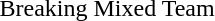<table>
<tr>
<td>Breaking Mixed Team<br></td>
<td><br></td>
<td><br></td>
<td><br></td>
</tr>
</table>
